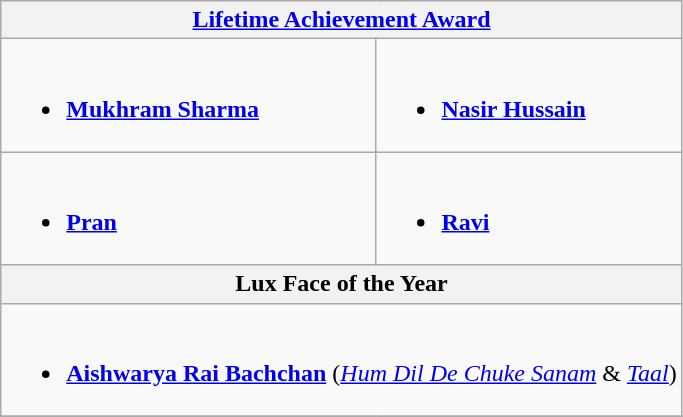<table class="wikitable">
<tr>
<th colspan="2"><a href='#'>Lifetime Achievement Award</a></th>
</tr>
<tr>
<td><br><ul><li><strong><a href='#'>Mukhram Sharma</a></strong></li></ul></td>
<td><br><ul><li><strong><a href='#'>Nasir Hussain</a></strong></li></ul></td>
</tr>
<tr>
<td><br><ul><li><strong><a href='#'>Pran</a></strong></li></ul></td>
<td><br><ul><li><strong><a href='#'>Ravi</a></strong></li></ul></td>
</tr>
<tr>
<th colspan="2">Lux Face of the Year</th>
</tr>
<tr>
<td colspan="2"><br><ul><li><strong><a href='#'>Aishwarya Rai Bachchan</a></strong> (<em><a href='#'>Hum Dil De Chuke Sanam</a></em> & <em><a href='#'>Taal</a></em>)</li></ul></td>
</tr>
<tr>
</tr>
</table>
